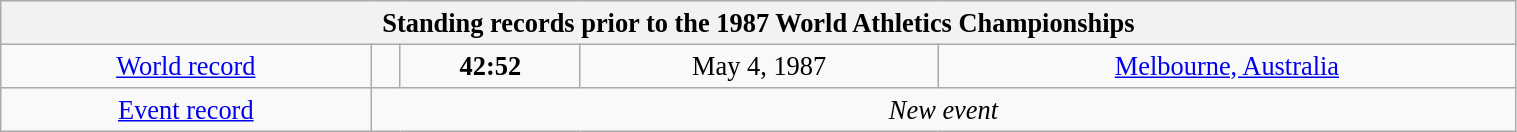<table class="wikitable" style=" text-align:center; font-size:110%;" width="80%">
<tr>
<th colspan="5">Standing records prior to the 1987 World Athletics Championships</th>
</tr>
<tr>
<td><a href='#'>World record</a></td>
<td></td>
<td><strong>42:52</strong></td>
<td>May 4, 1987</td>
<td> <a href='#'>Melbourne, Australia</a></td>
</tr>
<tr>
<td><a href='#'>Event record</a></td>
<td colspan="4"><em>New event</em></td>
</tr>
</table>
